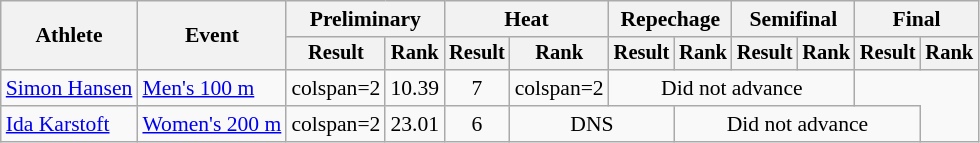<table class="wikitable" style="font-size:90%">
<tr>
<th rowspan="2">Athlete</th>
<th rowspan="2">Event</th>
<th colspan="2">Preliminary</th>
<th colspan="2">Heat</th>
<th colspan="2">Repechage</th>
<th colspan="2">Semifinal</th>
<th colspan="2">Final</th>
</tr>
<tr style="font-size:95%">
<th>Result</th>
<th>Rank</th>
<th>Result</th>
<th>Rank</th>
<th>Result</th>
<th>Rank</th>
<th>Result</th>
<th>Rank</th>
<th>Result</th>
<th>Rank</th>
</tr>
<tr align=center>
<td align=left><a href='#'>Simon Hansen</a></td>
<td align=left><a href='#'>Men's 100 m</a></td>
<td>colspan=2 </td>
<td>10.39</td>
<td>7</td>
<td>colspan=2 </td>
<td colspan=4>Did not advance</td>
</tr>
<tr align=center>
<td align=left><a href='#'>Ida Karstoft</a></td>
<td align=left><a href='#'>Women's 200 m</a></td>
<td>colspan=2 </td>
<td>23.01</td>
<td>6</td>
<td colspan=2>DNS</td>
<td colspan=4>Did not advance</td>
</tr>
</table>
